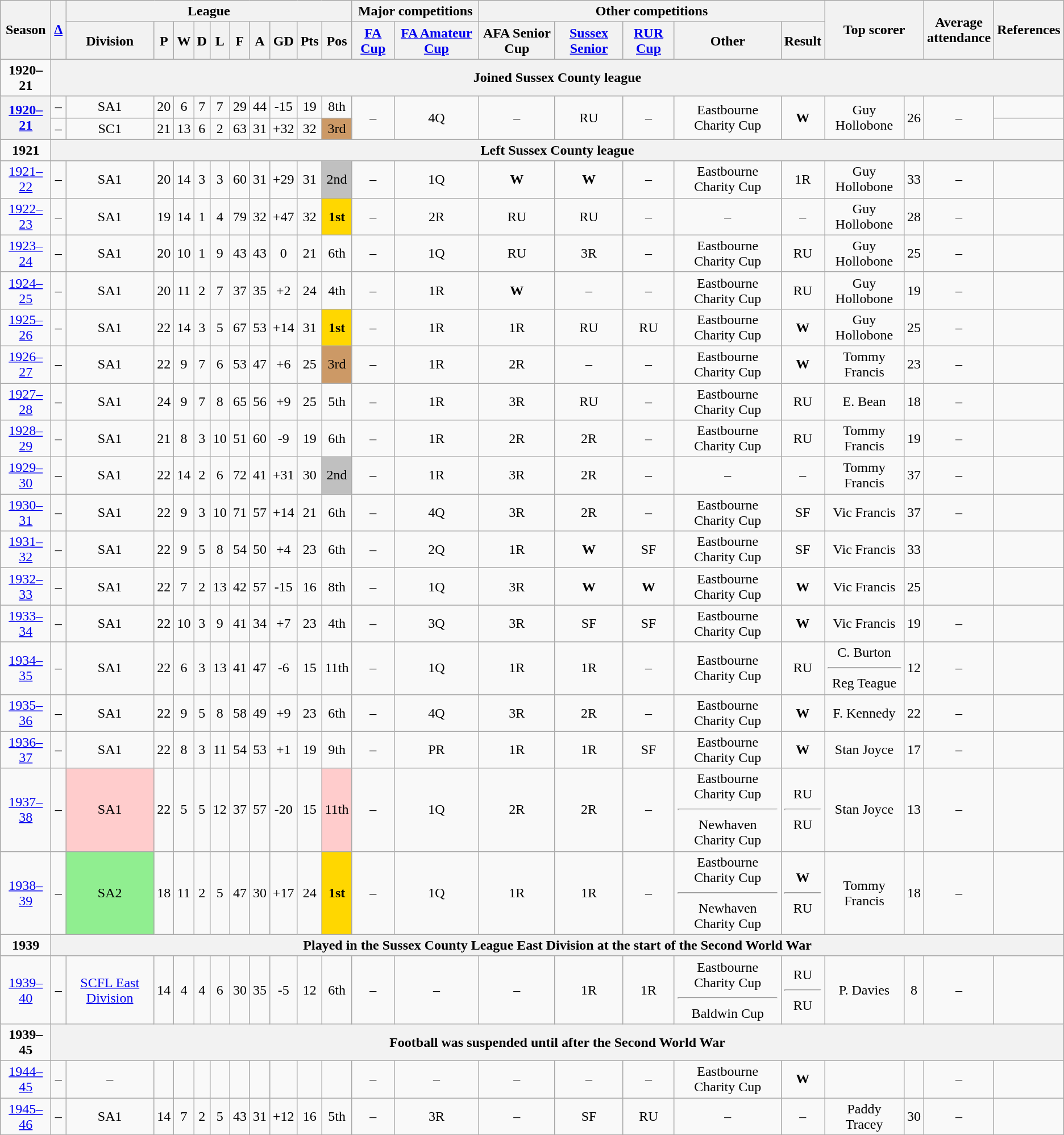<table class="wikitable" style="text-align: center">
<tr>
<th rowspan=2>Season</th>
<th rowspan=2><a href='#'>∆</a></th>
<th colspan=10>League</th>
<th colspan=2>Major competitions</th>
<th colspan=5>Other competitions</th>
<th colspan=2 rowspan=2>Top scorer</th>
<th rowspan=2>Average<br>attendance</th>
<th rowspan=2>References</th>
</tr>
<tr>
<th>Division</th>
<th>P</th>
<th>W</th>
<th>D</th>
<th>L</th>
<th>F</th>
<th>A</th>
<th>GD</th>
<th>Pts</th>
<th>Pos</th>
<th><a href='#'>FA Cup</a></th>
<th><a href='#'>FA Amateur Cup</a></th>
<th>AFA Senior Cup</th>
<th><a href='#'>Sussex Senior</a></th>
<th><a href='#'>RUR Cup</a></th>
<th>Other</th>
<th>Result</th>
</tr>
<tr>
<td><strong>1920–21</strong></td>
<th colspan=22>Joined Sussex County league</th>
</tr>
<tr>
<th rowspan=2><a href='#'>1920–21</a></th>
<td>–</td>
<td>SA1</td>
<td>20</td>
<td>6</td>
<td>7</td>
<td>7</td>
<td>29</td>
<td>44</td>
<td>-15</td>
<td>19</td>
<td>8th</td>
<td rowspan=2>–</td>
<td rowspan=2>4Q</td>
<td rowspan=2>–</td>
<td rowspan=2><div>RU</div></td>
<td rowspan=2>–</td>
<td rowspan=2> Eastbourne Charity Cup</td>
<td rowspan=2> <div><strong>W</strong></div></td>
<td rowspan=2>Guy Hollobone</td>
<td rowspan=2>26</td>
<td rowspan=2>–</td>
<td></td>
</tr>
<tr>
<td>–</td>
<td>SC1</td>
<td>21</td>
<td>13</td>
<td>6</td>
<td>2</td>
<td>63</td>
<td>31</td>
<td>+32</td>
<td>32</td>
<td bgcolor=#CC9966>3rd</td>
<td></td>
</tr>
<tr>
<td><strong>1921</strong></td>
<th colspan=22>Left Sussex County league</th>
</tr>
<tr>
<td><a href='#'>1921–22</a></td>
<td>–</td>
<td>SA1</td>
<td>20</td>
<td>14</td>
<td>3</td>
<td>3</td>
<td>60</td>
<td>31</td>
<td>+29</td>
<td>31</td>
<td bgcolor=silver>2nd</td>
<td>–</td>
<td>1Q</td>
<td><div><strong>W</strong></div></td>
<td><div><strong>W</strong></div></td>
<td>–</td>
<td> Eastbourne Charity Cup</td>
<td> 1R</td>
<td>Guy Hollobone</td>
<td>33</td>
<td>–</td>
<td></td>
</tr>
<tr>
<td><a href='#'>1922–23</a></td>
<td>–</td>
<td>SA1</td>
<td>19</td>
<td>14</td>
<td>1</td>
<td>4</td>
<td>79</td>
<td>32</td>
<td>+47</td>
<td>32</td>
<td bgcolor=gold><strong>1st</strong></td>
<td>–</td>
<td>2R</td>
<td><div>RU</div></td>
<td><div>RU</div></td>
<td>–</td>
<td> –</td>
<td> –</td>
<td>Guy Hollobone</td>
<td>28</td>
<td>–</td>
<td></td>
</tr>
<tr>
<td><a href='#'>1923–24</a></td>
<td>–</td>
<td>SA1</td>
<td>20</td>
<td>10</td>
<td>1</td>
<td>9</td>
<td>43</td>
<td>43</td>
<td>0</td>
<td>21</td>
<td>6th</td>
<td>–</td>
<td>1Q</td>
<td><div>RU</div></td>
<td>3R</td>
<td>–</td>
<td> Eastbourne Charity Cup</td>
<td> <div>RU</div></td>
<td>Guy Hollobone</td>
<td>25</td>
<td>–</td>
<td></td>
</tr>
<tr>
<td><a href='#'>1924–25</a></td>
<td>–</td>
<td>SA1</td>
<td>20</td>
<td>11</td>
<td>2</td>
<td>7</td>
<td>37</td>
<td>35</td>
<td>+2</td>
<td>24</td>
<td>4th</td>
<td>–</td>
<td>1R</td>
<td><div><strong>W</strong></div></td>
<td>–</td>
<td>–</td>
<td> Eastbourne Charity Cup</td>
<td> <div>RU</div></td>
<td>Guy Hollobone</td>
<td>19</td>
<td>–</td>
<td></td>
</tr>
<tr>
<td><a href='#'>1925–26</a></td>
<td>–</td>
<td>SA1</td>
<td>22</td>
<td>14</td>
<td>3</td>
<td>5</td>
<td>67</td>
<td>53</td>
<td>+14</td>
<td>31</td>
<td bgcolor=gold><strong>1st</strong></td>
<td>–</td>
<td>1R</td>
<td>1R</td>
<td><div>RU</div></td>
<td><div>RU</div></td>
<td> Eastbourne Charity Cup</td>
<td> <div><strong>W</strong></div></td>
<td>Guy Hollobone</td>
<td>25</td>
<td>–</td>
<td></td>
</tr>
<tr>
<td><a href='#'>1926–27</a></td>
<td>–</td>
<td>SA1</td>
<td>22</td>
<td>9</td>
<td>7</td>
<td>6</td>
<td>53</td>
<td>47</td>
<td>+6</td>
<td>25</td>
<td bgcolor=#CC9966>3rd</td>
<td>–</td>
<td>1R</td>
<td>2R</td>
<td>–</td>
<td>–</td>
<td> Eastbourne Charity Cup</td>
<td> <div><strong>W</strong></div></td>
<td>Tommy Francis</td>
<td>23</td>
<td>–</td>
<td></td>
</tr>
<tr>
<td><a href='#'>1927–28</a></td>
<td>–</td>
<td>SA1</td>
<td>24</td>
<td>9</td>
<td>7</td>
<td>8</td>
<td>65</td>
<td>56</td>
<td>+9</td>
<td>25</td>
<td>5th</td>
<td>–</td>
<td>1R</td>
<td>3R</td>
<td><div>RU</div></td>
<td>–</td>
<td> Eastbourne Charity Cup</td>
<td> <div>RU</div></td>
<td>E. Bean</td>
<td>18</td>
<td>–</td>
<td></td>
</tr>
<tr>
<td><a href='#'>1928–29</a></td>
<td>–</td>
<td>SA1</td>
<td>21</td>
<td>8</td>
<td>3</td>
<td>10</td>
<td>51</td>
<td>60</td>
<td>-9</td>
<td>19</td>
<td>6th</td>
<td>–</td>
<td>1R</td>
<td>2R</td>
<td>2R</td>
<td>–</td>
<td> Eastbourne Charity Cup</td>
<td> <div>RU</div></td>
<td>Tommy Francis</td>
<td>19</td>
<td>–</td>
<td></td>
</tr>
<tr>
<td><a href='#'>1929–30</a></td>
<td>–</td>
<td>SA1</td>
<td>22</td>
<td>14</td>
<td>2</td>
<td>6</td>
<td>72</td>
<td>41</td>
<td>+31</td>
<td>30</td>
<td bgcolor=silver>2nd</td>
<td>–</td>
<td>1R</td>
<td>3R</td>
<td>2R</td>
<td>–</td>
<td> –</td>
<td> –</td>
<td>Tommy Francis</td>
<td>37</td>
<td>–</td>
<td></td>
</tr>
<tr>
<td><a href='#'>1930–31</a></td>
<td>–</td>
<td>SA1</td>
<td>22</td>
<td>9</td>
<td>3</td>
<td>10</td>
<td>71</td>
<td>57</td>
<td>+14</td>
<td>21</td>
<td>6th</td>
<td>–</td>
<td>4Q</td>
<td>3R</td>
<td>2R</td>
<td>–</td>
<td> Eastbourne Charity Cup</td>
<td> SF</td>
<td>Vic Francis</td>
<td>37</td>
<td>–</td>
<td></td>
</tr>
<tr>
<td><a href='#'>1931–32</a></td>
<td>–</td>
<td>SA1</td>
<td>22</td>
<td>9</td>
<td>5</td>
<td>8</td>
<td>54</td>
<td>50</td>
<td>+4</td>
<td>23</td>
<td>6th</td>
<td>–</td>
<td>2Q</td>
<td>1R</td>
<td><div><strong>W</strong></div></td>
<td>SF</td>
<td> Eastbourne Charity Cup</td>
<td> SF</td>
<td>Vic Francis</td>
<td>33</td>
<td></td>
<td></td>
</tr>
<tr>
<td><a href='#'>1932–33</a></td>
<td>–</td>
<td>SA1</td>
<td>22</td>
<td>7</td>
<td>2</td>
<td>13</td>
<td>42</td>
<td>57</td>
<td>-15</td>
<td>16</td>
<td>8th</td>
<td>–</td>
<td>1Q</td>
<td>3R</td>
<td><div><strong>W</strong></div></td>
<td><div><strong>W</strong></div></td>
<td> Eastbourne Charity Cup</td>
<td> <div><strong>W</strong></div></td>
<td>Vic Francis</td>
<td>25</td>
<td></td>
<td></td>
</tr>
<tr>
<td><a href='#'>1933–34</a></td>
<td>–</td>
<td>SA1</td>
<td>22</td>
<td>10</td>
<td>3</td>
<td>9</td>
<td>41</td>
<td>34</td>
<td>+7</td>
<td>23</td>
<td>4th</td>
<td>–</td>
<td>3Q</td>
<td>3R</td>
<td>SF</td>
<td>SF</td>
<td> Eastbourne Charity Cup</td>
<td> <div><strong>W</strong></div></td>
<td>Vic Francis</td>
<td>19</td>
<td>–</td>
<td></td>
</tr>
<tr>
<td><a href='#'>1934–35</a></td>
<td>–</td>
<td>SA1</td>
<td>22</td>
<td>6</td>
<td>3</td>
<td>13</td>
<td>41</td>
<td>47</td>
<td>-6</td>
<td>15</td>
<td>11th</td>
<td>–</td>
<td>1Q</td>
<td>1R</td>
<td>1R</td>
<td>–</td>
<td> Eastbourne Charity Cup</td>
<td> <div>RU</div></td>
<td>C. Burton <hr> Reg Teague</td>
<td>12</td>
<td>–</td>
<td></td>
</tr>
<tr>
<td><a href='#'>1935–36</a></td>
<td>–</td>
<td>SA1</td>
<td>22</td>
<td>9</td>
<td>5</td>
<td>8</td>
<td>58</td>
<td>49</td>
<td>+9</td>
<td>23</td>
<td>6th</td>
<td>–</td>
<td>4Q</td>
<td>3R</td>
<td>2R</td>
<td>–</td>
<td> Eastbourne Charity Cup</td>
<td> <div><strong>W</strong></div></td>
<td>F. Kennedy</td>
<td>22</td>
<td>–</td>
<td></td>
</tr>
<tr>
<td><a href='#'>1936–37</a></td>
<td>–</td>
<td>SA1</td>
<td>22</td>
<td>8</td>
<td>3</td>
<td>11</td>
<td>54</td>
<td>53</td>
<td>+1</td>
<td>19</td>
<td>9th</td>
<td>–</td>
<td>PR</td>
<td>1R</td>
<td>1R</td>
<td>SF</td>
<td> Eastbourne Charity Cup</td>
<td> <div><strong>W</strong></div></td>
<td>Stan Joyce</td>
<td>17</td>
<td>–</td>
<td></td>
</tr>
<tr>
<td><a href='#'>1937–38</a></td>
<td>–</td>
<td bgcolor=#FFCCCC>SA1 </td>
<td>22</td>
<td>5</td>
<td>5</td>
<td>12</td>
<td>37</td>
<td>57</td>
<td>-20</td>
<td>15</td>
<td bgcolor=#FFCCCC>11th</td>
<td>–</td>
<td>1Q</td>
<td>2R</td>
<td>2R</td>
<td>–</td>
<td> Eastbourne Charity Cup<hr>Newhaven Charity Cup</td>
<td> <div>RU</div><hr><div>RU</div></td>
<td>Stan Joyce</td>
<td>13</td>
<td>–</td>
<td></td>
</tr>
<tr>
<td><a href='#'>1938–39</a></td>
<td>–</td>
<td bgcolor=#90EE90>SA2 </td>
<td>18</td>
<td>11</td>
<td>2</td>
<td>5</td>
<td>47</td>
<td>30</td>
<td>+17</td>
<td>24</td>
<td bgcolor=gold><strong>1st</strong></td>
<td>–</td>
<td>1Q</td>
<td>1R</td>
<td>1R</td>
<td>–</td>
<td> Eastbourne Charity Cup<hr>Newhaven Charity Cup</td>
<td> <div><strong>W</strong></div><hr><div>RU</div></td>
<td>Tommy Francis</td>
<td>18</td>
<td>–</td>
<td></td>
</tr>
<tr>
<td><strong>1939</strong></td>
<th colspan=22>Played in the Sussex County League East Division at the start of the Second World War</th>
</tr>
<tr>
<td><a href='#'>1939–40</a></td>
<td>–</td>
<td><a href='#'>SCFL East Division</a></td>
<td>14</td>
<td>4</td>
<td>4</td>
<td>6</td>
<td>30</td>
<td>35</td>
<td>-5</td>
<td>12</td>
<td>6th</td>
<td>–</td>
<td>–</td>
<td>–</td>
<td>1R</td>
<td>1R</td>
<td> Eastbourne Charity Cup<hr>Baldwin Cup</td>
<td> <div>RU</div><hr><div>RU</div></td>
<td>P. Davies</td>
<td>8</td>
<td>–</td>
<td></td>
</tr>
<tr>
<td><strong>1939–45</strong></td>
<th colspan=22>Football was suspended until after the Second World War</th>
</tr>
<tr>
<td><a href='#'>1944–45</a></td>
<td>–</td>
<td>–</td>
<td></td>
<td></td>
<td></td>
<td></td>
<td></td>
<td></td>
<td></td>
<td></td>
<td></td>
<td>–</td>
<td>–</td>
<td>–</td>
<td>–</td>
<td>–</td>
<td> Eastbourne Charity Cup</td>
<td> <div><strong>W</strong></div></td>
<td></td>
<td></td>
<td>–</td>
<td></td>
</tr>
<tr>
<td><a href='#'>1945–46</a></td>
<td>–</td>
<td>SA1</td>
<td>14</td>
<td>7</td>
<td>2</td>
<td>5</td>
<td>43</td>
<td>31</td>
<td>+12</td>
<td>16</td>
<td>5th</td>
<td>–</td>
<td>3R</td>
<td>–</td>
<td>SF</td>
<td><div>RU</div></td>
<td> –</td>
<td> –</td>
<td>Paddy Tracey</td>
<td>30</td>
<td>–</td>
<td></td>
</tr>
<tr>
</tr>
</table>
